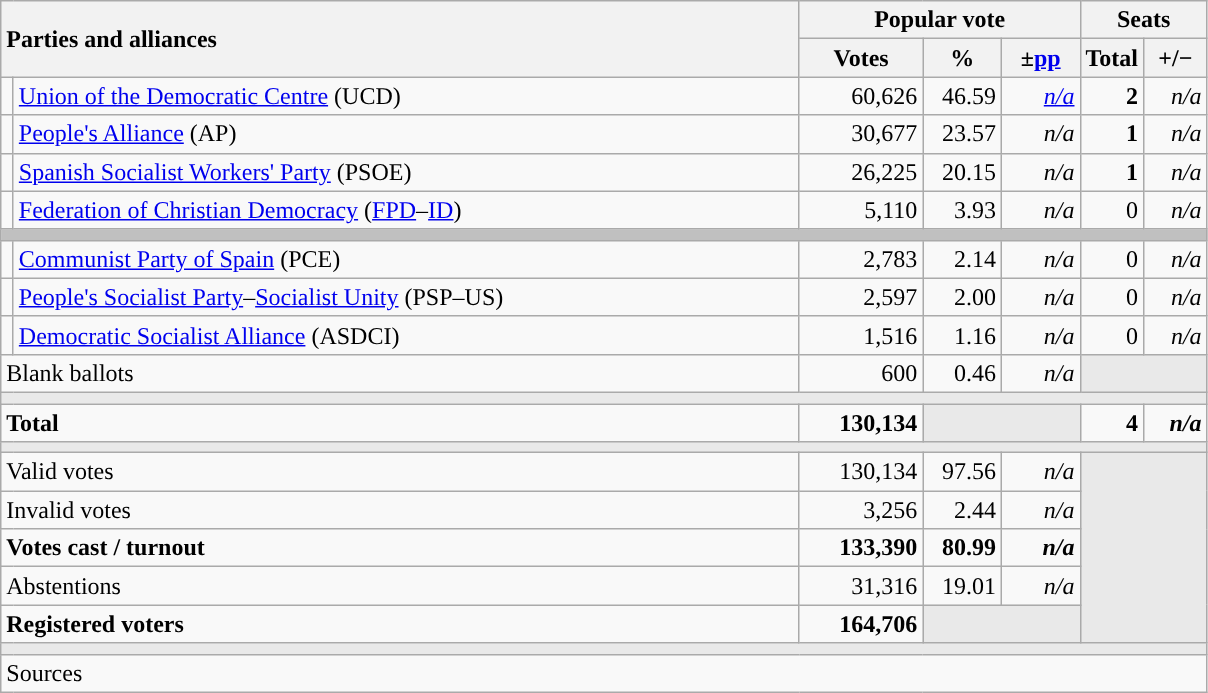<table class="wikitable" style="text-align:right;">
<tr>
<th style="text-align:left;" rowspan="2" colspan="2" width="525">Parties and alliances</th>
<th colspan="3">Popular vote</th>
<th colspan="2">Seats</th>
</tr>
<tr>
<th width="75">Votes</th>
<th width="45">%</th>
<th width="45">±<a href='#'>pp</a></th>
<th width="35">Total</th>
<th width="35">+/−</th>
</tr>
<tr>
<td width="1" style="color:inherit;background:"></td>
<td align="left"><a href='#'>Union of the Democratic Centre</a> (UCD)</td>
<td>60,626</td>
<td>46.59</td>
<td><em><a href='#'>n/a</a></em></td>
<td><strong>2</strong></td>
<td><em>n/a</em></td>
</tr>
<tr>
<td style="color:inherit;background:"></td>
<td align="left"><a href='#'>People's Alliance</a> (AP)</td>
<td>30,677</td>
<td>23.57</td>
<td><em>n/a</em></td>
<td><strong>1</strong></td>
<td><em>n/a</em></td>
</tr>
<tr>
<td style="color:inherit;background:"></td>
<td align="left"><a href='#'>Spanish Socialist Workers' Party</a> (PSOE)</td>
<td>26,225</td>
<td>20.15</td>
<td><em>n/a</em></td>
<td><strong>1</strong></td>
<td><em>n/a</em></td>
</tr>
<tr>
<td style="color:inherit;background:"></td>
<td align="left"><a href='#'>Federation of Christian Democracy</a> (<a href='#'>FPD</a>–<a href='#'>ID</a>)</td>
<td>5,110</td>
<td>3.93</td>
<td><em>n/a</em></td>
<td>0</td>
<td><em>n/a</em></td>
</tr>
<tr>
<td colspan="7" bgcolor="#C0C0C0"></td>
</tr>
<tr>
<td style="color:inherit;background:"></td>
<td align="left"><a href='#'>Communist Party of Spain</a> (PCE)</td>
<td>2,783</td>
<td>2.14</td>
<td><em>n/a</em></td>
<td>0</td>
<td><em>n/a</em></td>
</tr>
<tr>
<td style="color:inherit;background:"></td>
<td align="left"><a href='#'>People's Socialist Party</a>–<a href='#'>Socialist Unity</a> (PSP–US)</td>
<td>2,597</td>
<td>2.00</td>
<td><em>n/a</em></td>
<td>0</td>
<td><em>n/a</em></td>
</tr>
<tr>
<td style="color:inherit;background:"></td>
<td align="left"><a href='#'>Democratic Socialist Alliance</a> (ASDCI)</td>
<td>1,516</td>
<td>1.16</td>
<td><em>n/a</em></td>
<td>0</td>
<td><em>n/a</em></td>
</tr>
<tr>
<td align="left" colspan="2">Blank ballots</td>
<td>600</td>
<td>0.46</td>
<td><em>n/a</em></td>
<td bgcolor="#E9E9E9" colspan="2"></td>
</tr>
<tr>
<td colspan="7" bgcolor="#E9E9E9"></td>
</tr>
<tr style="font-weight:bold;">
<td align="left" colspan="2">Total</td>
<td>130,134</td>
<td bgcolor="#E9E9E9" colspan="2"></td>
<td>4</td>
<td><em>n/a</em></td>
</tr>
<tr>
<td colspan="7" bgcolor="#E9E9E9"></td>
</tr>
<tr>
<td align="left" colspan="2">Valid votes</td>
<td>130,134</td>
<td>97.56</td>
<td><em>n/a</em></td>
<td bgcolor="#E9E9E9" colspan="2" rowspan="5"></td>
</tr>
<tr>
<td align="left" colspan="2">Invalid votes</td>
<td>3,256</td>
<td>2.44</td>
<td><em>n/a</em></td>
</tr>
<tr style="font-weight:bold;">
<td align="left" colspan="2">Votes cast / turnout</td>
<td>133,390</td>
<td>80.99</td>
<td><em>n/a</em></td>
</tr>
<tr>
<td align="left" colspan="2">Abstentions</td>
<td>31,316</td>
<td>19.01</td>
<td><em>n/a</em></td>
</tr>
<tr style="font-weight:bold;">
<td align="left" colspan="2">Registered voters</td>
<td>164,706</td>
<td bgcolor="#E9E9E9" colspan="2"></td>
</tr>
<tr>
<td colspan="7" bgcolor="#E9E9E9"></td>
</tr>
<tr>
<td align="left" colspan="7">Sources</td>
</tr>
</table>
